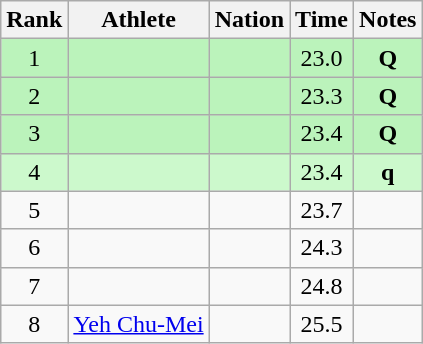<table class="wikitable sortable" style="text-align:center">
<tr>
<th>Rank</th>
<th>Athlete</th>
<th>Nation</th>
<th>Time</th>
<th>Notes</th>
</tr>
<tr bgcolor=#bbf3bb>
<td>1</td>
<td align=left></td>
<td align=left></td>
<td>23.0</td>
<td><strong>Q</strong></td>
</tr>
<tr bgcolor=#bbf3bb>
<td>2</td>
<td align=left></td>
<td align=left></td>
<td>23.3</td>
<td><strong>Q</strong></td>
</tr>
<tr bgcolor=#bbf3bb>
<td>3</td>
<td align=left></td>
<td align=left></td>
<td>23.4</td>
<td><strong>Q</strong></td>
</tr>
<tr bgcolor=#ccf9cc>
<td>4</td>
<td align=left></td>
<td align=left></td>
<td>23.4</td>
<td><strong>q</strong></td>
</tr>
<tr>
<td>5</td>
<td align=left></td>
<td align=left></td>
<td>23.7</td>
<td></td>
</tr>
<tr>
<td>6</td>
<td align=left></td>
<td align=left></td>
<td>24.3</td>
<td></td>
</tr>
<tr>
<td>7</td>
<td align=left></td>
<td align=left></td>
<td>24.8</td>
<td></td>
</tr>
<tr>
<td>8</td>
<td align=left><a href='#'>Yeh Chu-Mei</a></td>
<td align=left></td>
<td>25.5</td>
<td></td>
</tr>
</table>
